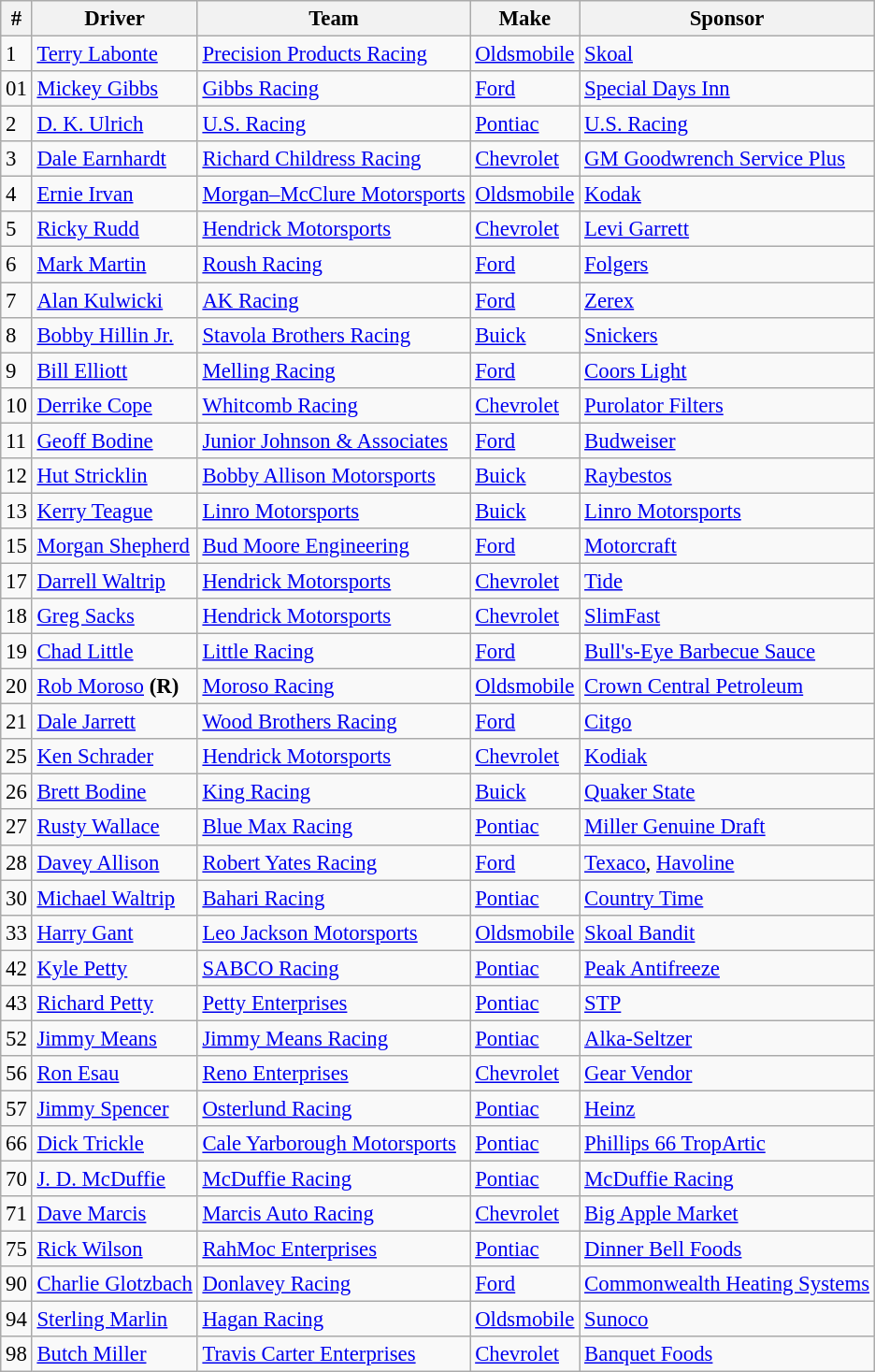<table class="wikitable" style="font-size:95%">
<tr>
<th>#</th>
<th>Driver</th>
<th>Team</th>
<th>Make</th>
<th>Sponsor</th>
</tr>
<tr>
<td>1</td>
<td><a href='#'>Terry Labonte</a></td>
<td><a href='#'>Precision Products Racing</a></td>
<td><a href='#'>Oldsmobile</a></td>
<td><a href='#'>Skoal</a></td>
</tr>
<tr>
<td>01</td>
<td><a href='#'>Mickey Gibbs</a></td>
<td><a href='#'>Gibbs Racing</a></td>
<td><a href='#'>Ford</a></td>
<td><a href='#'>Special Days Inn</a></td>
</tr>
<tr>
<td>2</td>
<td><a href='#'>D. K. Ulrich</a></td>
<td><a href='#'>U.S. Racing</a></td>
<td><a href='#'>Pontiac</a></td>
<td><a href='#'>U.S. Racing</a></td>
</tr>
<tr>
<td>3</td>
<td><a href='#'>Dale Earnhardt</a></td>
<td><a href='#'>Richard Childress Racing</a></td>
<td><a href='#'>Chevrolet</a></td>
<td><a href='#'>GM Goodwrench Service Plus</a></td>
</tr>
<tr>
<td>4</td>
<td><a href='#'>Ernie Irvan</a></td>
<td><a href='#'>Morgan–McClure Motorsports</a></td>
<td><a href='#'>Oldsmobile</a></td>
<td><a href='#'>Kodak</a></td>
</tr>
<tr>
<td>5</td>
<td><a href='#'>Ricky Rudd</a></td>
<td><a href='#'>Hendrick Motorsports</a></td>
<td><a href='#'>Chevrolet</a></td>
<td><a href='#'>Levi Garrett</a></td>
</tr>
<tr>
<td>6</td>
<td><a href='#'>Mark Martin</a></td>
<td><a href='#'>Roush Racing</a></td>
<td><a href='#'>Ford</a></td>
<td><a href='#'>Folgers</a></td>
</tr>
<tr>
<td>7</td>
<td><a href='#'>Alan Kulwicki</a></td>
<td><a href='#'>AK Racing</a></td>
<td><a href='#'>Ford</a></td>
<td><a href='#'>Zerex</a></td>
</tr>
<tr>
<td>8</td>
<td><a href='#'>Bobby Hillin Jr.</a></td>
<td><a href='#'>Stavola Brothers Racing</a></td>
<td><a href='#'>Buick</a></td>
<td><a href='#'>Snickers</a></td>
</tr>
<tr>
<td>9</td>
<td><a href='#'>Bill Elliott</a></td>
<td><a href='#'>Melling Racing</a></td>
<td><a href='#'>Ford</a></td>
<td><a href='#'>Coors Light</a></td>
</tr>
<tr>
<td>10</td>
<td><a href='#'>Derrike Cope</a></td>
<td><a href='#'>Whitcomb Racing</a></td>
<td><a href='#'>Chevrolet</a></td>
<td><a href='#'>Purolator Filters</a></td>
</tr>
<tr>
<td>11</td>
<td><a href='#'>Geoff Bodine</a></td>
<td><a href='#'>Junior Johnson & Associates</a></td>
<td><a href='#'>Ford</a></td>
<td><a href='#'>Budweiser</a></td>
</tr>
<tr>
<td>12</td>
<td><a href='#'>Hut Stricklin</a></td>
<td><a href='#'>Bobby Allison Motorsports</a></td>
<td><a href='#'>Buick</a></td>
<td><a href='#'>Raybestos</a></td>
</tr>
<tr>
<td>13</td>
<td><a href='#'>Kerry Teague</a></td>
<td><a href='#'>Linro Motorsports</a></td>
<td><a href='#'>Buick</a></td>
<td><a href='#'>Linro Motorsports</a></td>
</tr>
<tr>
<td>15</td>
<td><a href='#'>Morgan Shepherd</a></td>
<td><a href='#'>Bud Moore Engineering</a></td>
<td><a href='#'>Ford</a></td>
<td><a href='#'>Motorcraft</a></td>
</tr>
<tr>
<td>17</td>
<td><a href='#'>Darrell Waltrip</a></td>
<td><a href='#'>Hendrick Motorsports</a></td>
<td><a href='#'>Chevrolet</a></td>
<td><a href='#'>Tide</a></td>
</tr>
<tr>
<td>18</td>
<td><a href='#'>Greg Sacks</a></td>
<td><a href='#'>Hendrick Motorsports</a></td>
<td><a href='#'>Chevrolet</a></td>
<td><a href='#'>SlimFast</a></td>
</tr>
<tr>
<td>19</td>
<td><a href='#'>Chad Little</a></td>
<td><a href='#'>Little Racing</a></td>
<td><a href='#'>Ford</a></td>
<td><a href='#'>Bull's-Eye Barbecue Sauce</a></td>
</tr>
<tr>
<td>20</td>
<td><a href='#'>Rob Moroso</a> <strong>(R)</strong></td>
<td><a href='#'>Moroso Racing</a></td>
<td><a href='#'>Oldsmobile</a></td>
<td><a href='#'>Crown Central Petroleum</a></td>
</tr>
<tr>
<td>21</td>
<td><a href='#'>Dale Jarrett</a></td>
<td><a href='#'>Wood Brothers Racing</a></td>
<td><a href='#'>Ford</a></td>
<td><a href='#'>Citgo</a></td>
</tr>
<tr>
<td>25</td>
<td><a href='#'>Ken Schrader</a></td>
<td><a href='#'>Hendrick Motorsports</a></td>
<td><a href='#'>Chevrolet</a></td>
<td><a href='#'>Kodiak</a></td>
</tr>
<tr>
<td>26</td>
<td><a href='#'>Brett Bodine</a></td>
<td><a href='#'>King Racing</a></td>
<td><a href='#'>Buick</a></td>
<td><a href='#'>Quaker State</a></td>
</tr>
<tr>
<td>27</td>
<td><a href='#'>Rusty Wallace</a></td>
<td><a href='#'>Blue Max Racing</a></td>
<td><a href='#'>Pontiac</a></td>
<td><a href='#'>Miller Genuine Draft</a></td>
</tr>
<tr>
<td>28</td>
<td><a href='#'>Davey Allison</a></td>
<td><a href='#'>Robert Yates Racing</a></td>
<td><a href='#'>Ford</a></td>
<td><a href='#'>Texaco</a>, <a href='#'>Havoline</a></td>
</tr>
<tr>
<td>30</td>
<td><a href='#'>Michael Waltrip</a></td>
<td><a href='#'>Bahari Racing</a></td>
<td><a href='#'>Pontiac</a></td>
<td><a href='#'>Country Time</a></td>
</tr>
<tr>
<td>33</td>
<td><a href='#'>Harry Gant</a></td>
<td><a href='#'>Leo Jackson Motorsports</a></td>
<td><a href='#'>Oldsmobile</a></td>
<td><a href='#'>Skoal Bandit</a></td>
</tr>
<tr>
<td>42</td>
<td><a href='#'>Kyle Petty</a></td>
<td><a href='#'>SABCO Racing</a></td>
<td><a href='#'>Pontiac</a></td>
<td><a href='#'>Peak Antifreeze</a></td>
</tr>
<tr>
<td>43</td>
<td><a href='#'>Richard Petty</a></td>
<td><a href='#'>Petty Enterprises</a></td>
<td><a href='#'>Pontiac</a></td>
<td><a href='#'>STP</a></td>
</tr>
<tr>
<td>52</td>
<td><a href='#'>Jimmy Means</a></td>
<td><a href='#'>Jimmy Means Racing</a></td>
<td><a href='#'>Pontiac</a></td>
<td><a href='#'>Alka-Seltzer</a></td>
</tr>
<tr>
<td>56</td>
<td><a href='#'>Ron Esau</a></td>
<td><a href='#'>Reno Enterprises</a></td>
<td><a href='#'>Chevrolet</a></td>
<td><a href='#'>Gear Vendor</a></td>
</tr>
<tr>
<td>57</td>
<td><a href='#'>Jimmy Spencer</a></td>
<td><a href='#'>Osterlund Racing</a></td>
<td><a href='#'>Pontiac</a></td>
<td><a href='#'>Heinz</a></td>
</tr>
<tr>
<td>66</td>
<td><a href='#'>Dick Trickle</a></td>
<td><a href='#'>Cale Yarborough Motorsports</a></td>
<td><a href='#'>Pontiac</a></td>
<td><a href='#'>Phillips 66 TropArtic</a></td>
</tr>
<tr>
<td>70</td>
<td><a href='#'>J. D. McDuffie</a></td>
<td><a href='#'>McDuffie Racing</a></td>
<td><a href='#'>Pontiac</a></td>
<td><a href='#'>McDuffie Racing</a></td>
</tr>
<tr>
<td>71</td>
<td><a href='#'>Dave Marcis</a></td>
<td><a href='#'>Marcis Auto Racing</a></td>
<td><a href='#'>Chevrolet</a></td>
<td><a href='#'>Big Apple Market</a></td>
</tr>
<tr>
<td>75</td>
<td><a href='#'>Rick Wilson</a></td>
<td><a href='#'>RahMoc Enterprises</a></td>
<td><a href='#'>Pontiac</a></td>
<td><a href='#'>Dinner Bell Foods</a></td>
</tr>
<tr>
<td>90</td>
<td><a href='#'>Charlie Glotzbach</a></td>
<td><a href='#'>Donlavey Racing</a></td>
<td><a href='#'>Ford</a></td>
<td><a href='#'>Commonwealth Heating Systems</a></td>
</tr>
<tr>
<td>94</td>
<td><a href='#'>Sterling Marlin</a></td>
<td><a href='#'>Hagan Racing</a></td>
<td><a href='#'>Oldsmobile</a></td>
<td><a href='#'>Sunoco</a></td>
</tr>
<tr>
<td>98</td>
<td><a href='#'>Butch Miller</a></td>
<td><a href='#'>Travis Carter Enterprises</a></td>
<td><a href='#'>Chevrolet</a></td>
<td><a href='#'>Banquet Foods</a></td>
</tr>
</table>
